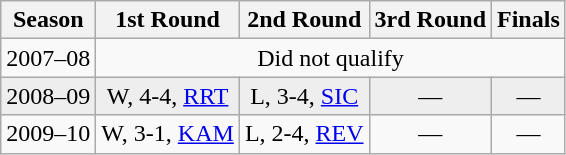<table class="wikitable" style="text-align:center">
<tr>
<th>Season</th>
<th>1st Round</th>
<th>2nd Round</th>
<th>3rd Round</th>
<th>Finals</th>
</tr>
<tr>
<td>2007–08</td>
<td colspan="4">Did not qualify</td>
</tr>
<tr style="background:#eee;">
<td>2008–09</td>
<td>W, 4-4, <a href='#'>RRT</a></td>
<td>L, 3-4, <a href='#'>SIC</a></td>
<td>—</td>
<td>—</td>
</tr>
<tr>
<td>2009–10</td>
<td>W, 3-1, <a href='#'>KAM</a></td>
<td>L, 2-4, <a href='#'>REV</a></td>
<td>—</td>
<td>—</td>
</tr>
</table>
